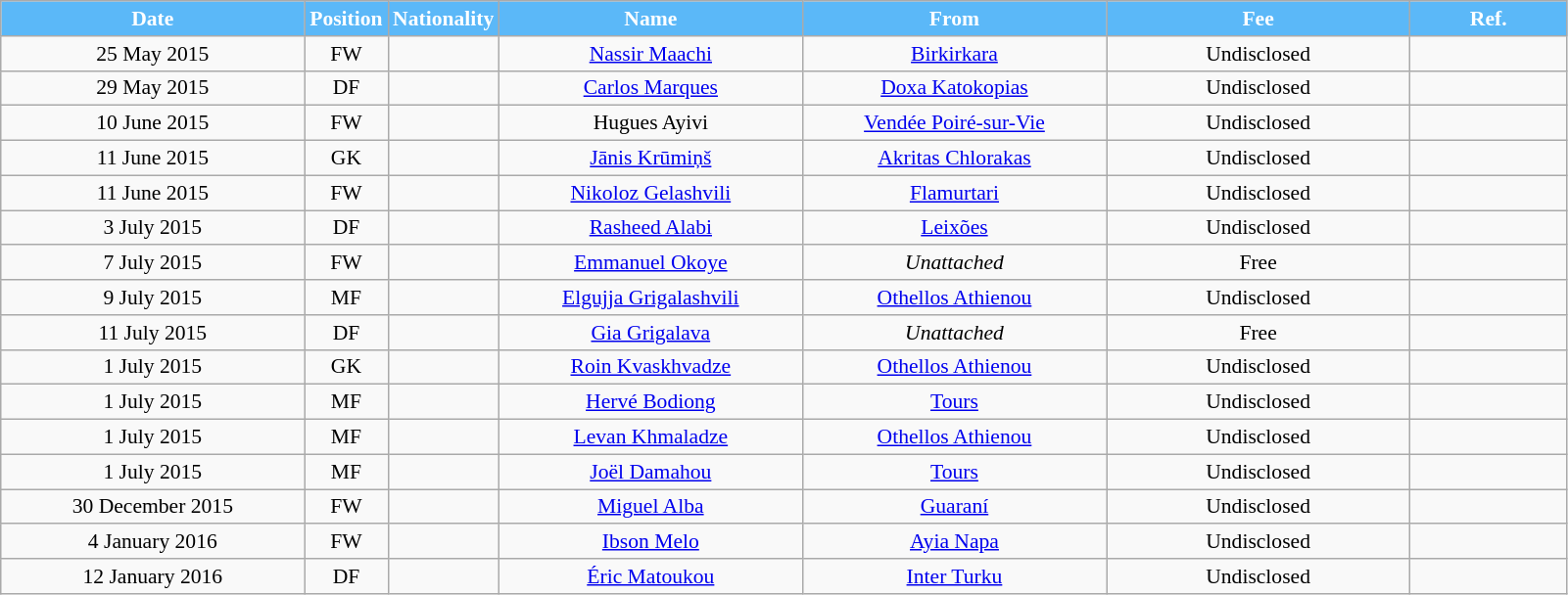<table class="wikitable"  style="text-align:center; font-size:90%; ">
<tr>
<th style="background:#5BB8F8; color:white; width:200px;">Date</th>
<th style="background:#5BB8F8; color:white; width:50px;">Position</th>
<th style="background:#5BB8F8; color:white; width:50px;">Nationality</th>
<th style="background:#5BB8F8; color:white; width:200px;">Name</th>
<th style="background:#5BB8F8; color:white; width:200px;">From</th>
<th style="background:#5BB8F8; color:white; width:200px;">Fee</th>
<th style="background:#5BB8F8; color:white; width:100px;">Ref.</th>
</tr>
<tr>
<td>25 May 2015</td>
<td>FW</td>
<td></td>
<td><a href='#'>Nassir Maachi</a></td>
<td><a href='#'>Birkirkara</a></td>
<td>Undisclosed</td>
<td></td>
</tr>
<tr>
<td>29 May 2015</td>
<td>DF</td>
<td></td>
<td><a href='#'>Carlos Marques</a></td>
<td><a href='#'>Doxa Katokopias</a></td>
<td>Undisclosed</td>
<td></td>
</tr>
<tr>
<td>10 June 2015</td>
<td>FW</td>
<td></td>
<td>Hugues Ayivi</td>
<td><a href='#'>Vendée Poiré-sur-Vie</a></td>
<td>Undisclosed</td>
<td></td>
</tr>
<tr>
<td>11 June 2015</td>
<td>GK</td>
<td></td>
<td><a href='#'>Jānis Krūmiņš</a></td>
<td><a href='#'>Akritas Chlorakas</a></td>
<td>Undisclosed</td>
<td></td>
</tr>
<tr>
<td>11 June 2015</td>
<td>FW</td>
<td></td>
<td><a href='#'>Nikoloz Gelashvili</a></td>
<td><a href='#'>Flamurtari</a></td>
<td>Undisclosed</td>
<td></td>
</tr>
<tr>
<td>3 July 2015</td>
<td>DF</td>
<td></td>
<td><a href='#'>Rasheed Alabi</a></td>
<td><a href='#'>Leixões</a></td>
<td>Undisclosed</td>
<td></td>
</tr>
<tr>
<td>7 July 2015</td>
<td>FW</td>
<td></td>
<td><a href='#'>Emmanuel Okoye</a></td>
<td><em>Unattached</em></td>
<td>Free</td>
<td></td>
</tr>
<tr>
<td>9 July 2015</td>
<td>MF</td>
<td></td>
<td><a href='#'>Elgujja Grigalashvili</a></td>
<td><a href='#'>Othellos Athienou</a></td>
<td>Undisclosed</td>
<td></td>
</tr>
<tr>
<td>11 July 2015</td>
<td>DF</td>
<td></td>
<td><a href='#'>Gia Grigalava</a></td>
<td><em>Unattached</em></td>
<td>Free</td>
<td></td>
</tr>
<tr>
<td>1 July 2015</td>
<td>GK</td>
<td></td>
<td><a href='#'>Roin Kvaskhvadze</a></td>
<td><a href='#'>Othellos Athienou</a></td>
<td>Undisclosed</td>
<td></td>
</tr>
<tr>
<td>1 July 2015</td>
<td>MF</td>
<td></td>
<td><a href='#'>Hervé Bodiong</a></td>
<td><a href='#'>Tours</a></td>
<td>Undisclosed</td>
<td></td>
</tr>
<tr>
<td>1 July 2015</td>
<td>MF</td>
<td></td>
<td><a href='#'>Levan Khmaladze</a></td>
<td><a href='#'>Othellos Athienou</a></td>
<td>Undisclosed</td>
<td></td>
</tr>
<tr>
<td>1 July 2015</td>
<td>MF</td>
<td></td>
<td><a href='#'>Joël Damahou</a></td>
<td><a href='#'>Tours</a></td>
<td>Undisclosed</td>
<td></td>
</tr>
<tr>
<td>30 December 2015</td>
<td>FW</td>
<td></td>
<td><a href='#'>Miguel Alba</a></td>
<td><a href='#'>Guaraní</a></td>
<td>Undisclosed</td>
<td></td>
</tr>
<tr>
<td>4 January 2016</td>
<td>FW</td>
<td></td>
<td><a href='#'>Ibson Melo</a></td>
<td><a href='#'>Ayia Napa</a></td>
<td>Undisclosed</td>
<td></td>
</tr>
<tr>
<td>12 January 2016</td>
<td>DF</td>
<td></td>
<td><a href='#'>Éric Matoukou</a></td>
<td><a href='#'>Inter Turku</a></td>
<td>Undisclosed</td>
<td></td>
</tr>
</table>
